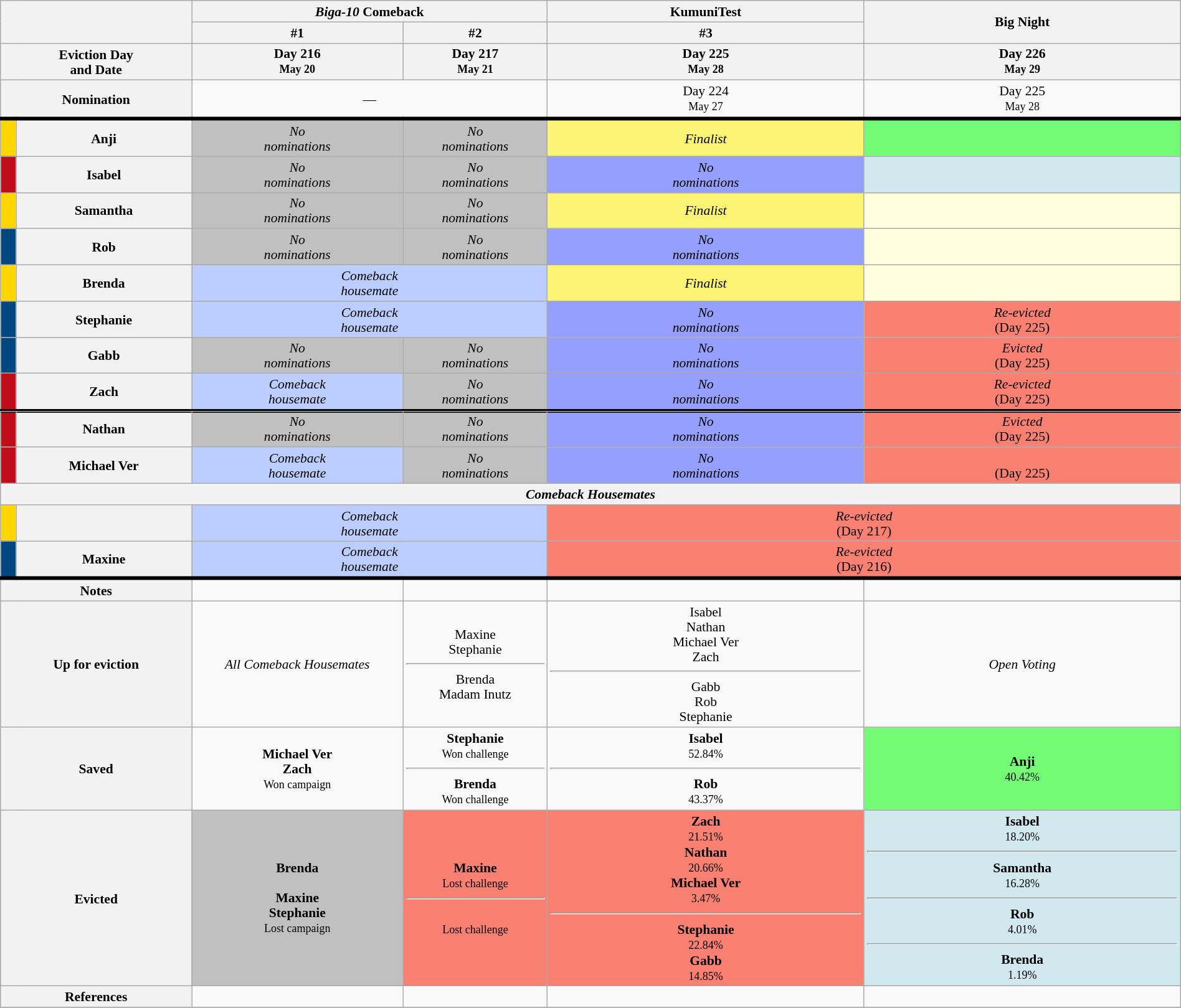<table class="wikitable" style="width:100%; text-align:center; font-size:90%; line-height:16px;">
<tr>
<th colspan="2" rowspan="2" width="5%"></th>
<th colspan="2" width="9%"><strong> <em>Biga-10</em> Comeback</strong></th>
<th width="9%">KumuniTest</th>
<th rowspan="2" width="9%">Big Night</th>
</tr>
<tr>
<th>#1</th>
<th>#2</th>
<th>#3</th>
</tr>
<tr>
<th colspan="2">Eviction Day<br>and Date</th>
<th>Day 216<br><small>May 20</small></th>
<th>Day 217<br><small>May 21</small></th>
<th>Day 225<br><small>May 28</small></th>
<th>Day 226<br><small>May 29</small></th>
</tr>
<tr>
<th colspan="2">Nomination<br></th>
<td colspan="2">—</td>
<td>Day 224<br><small>May 27</small></td>
<td>Day 225<br><small>May 28</small></td>
</tr>
<tr style="border-top: 4px solid;">
<td style="background:gold;"></td>
<th>Anji</th>
<td style="background:#C0C0C0;"><em>No<br>nominations</em></td>
<td style="background:#C0C0C0;"><em>No<br>nominations</em></td>
<td style="background:#FBF373;"><em>Finalist</em></td>
<td style="background:#73FB76;"><strong></strong></td>
</tr>
<tr>
<td style="background:#BD0E1A;"></td>
<th>Isabel</th>
<td style="background:#C0C0C0;"><em>No<br>nominations</em></td>
<td style="background:#C0C0C0;"><em>No<br>nominations</em></td>
<td style="background:#959FFD;"><em>No<br>nominations</em></td>
<td style="background:#D1E8EF;"><strong></strong></td>
</tr>
<tr>
<td style="background:gold;"></td>
<th>Samantha</th>
<td style="background:#C0C0C0;"><em>No<br>nominations</em></td>
<td style="background:#C0C0C0;"><em>No<br>nominations</em></td>
<td style="background:#FBF373;"><em>Finalist</em></td>
<td style="background:#FFFFDD;"><strong></strong></td>
</tr>
<tr>
<td style="background:#004680;"></td>
<th>Rob</th>
<td style="background:#C0C0C0;"><em>No<br>nominations</em></td>
<td style="background:#C0C0C0;"><em>No<br>nominations</em></td>
<td style="background:#959FFD;"><em>No<br>nominations</em></td>
<td style="background:#FFFFDD;"><strong></strong></td>
</tr>
<tr>
<td style="background:gold;"></td>
<th>Brenda</th>
<td colspan="2" style="background:#BCCDFF;"><em>Comeback<br>housemate</em></td>
<td style="background:#FBF373;"><em>Finalist</em></td>
<td style="background:#FFFFDD;"><strong></strong></td>
</tr>
<tr>
<td style="background:#004680;"></td>
<th>Stephanie</th>
<td colspan="2" style="background:#BCCDFF;"><em>Comeback<br>housemate</em></td>
<td style="background:#959FFD;"><em>No<br>nominations</em></td>
<td style="background:#FA8072;"><em>Re-evicted</em><br>(Day 225)</td>
</tr>
<tr>
<td style="background:#004680;"></td>
<th>Gabb</th>
<td style="background:#C0C0C0;"><em>No<br>nominations</em></td>
<td style="background:#C0C0C0;"><em>No<br>nominations</em></td>
<td style="background:#959FFD;"><em>No<br>nominations</em></td>
<td style="background:#FA8072;"><em>Evicted</em><br>(Day 225)</td>
</tr>
<tr>
<td style="background:#BD0E1A;"></td>
<th>Zach</th>
<td style="background:#BCCDFF;"><em>Comeback<br>housemate</em></td>
<td style="background:#c0c0c0;"><em>No<br>nominations</em></td>
<td style="background:#959FFD;"><em>No<br>nominations</em></td>
<td style="background:#FA8072;"><em>Re-evicted</em><br>(Day 225)</td>
</tr>
<tr style="border-top: 4px solid;">
</tr>
<tr>
<td style="background:#BD0E1A;"></td>
<th>Nathan</th>
<td style="background:#C0C0C0;"><em>No<br>nominations</em></td>
<td style="background:#C0C0C0;"><em>No<br>nominations</em></td>
<td style="background:#959FFD;"><em>No<br>nominations</em></td>
<td style="background:#FA8072;"><em>Evicted</em><br>(Day 225)</td>
</tr>
<tr>
<td style="background:#BD0E1A;"></td>
<th>Michael Ver</th>
<td style="background:#BCCDFF;"><em>Comeback<br>housemate</em></td>
<td style="background:#C0C0C0;"><em>No<br>nominations</em></td>
<td style="background:#959FFD;"><em>No<br>nominations</em></td>
<td style="background:#FA8072;"><em></em><br>(Day 225)</td>
</tr>
<tr>
<th colspan="11;"><em>Comeback Housemates</em></th>
</tr>
<tr>
<td style="background:gold;"></td>
<th></th>
<td colspan="2" style="background:#BCCDFF;"><em>Comeback<br>housemate</em></td>
<td colspan="2" style="background:#FA8072;"><em>Re-evicted</em><br>(Day 217)</td>
</tr>
<tr>
<td style="background:#004680;"></td>
<th>Maxine</th>
<td colspan="2" style="background:#BCCDFF;"><em>Comeback<br>housemate</em></td>
<td colspan="2" style="background:#FA8072;"><em>Re-evicted</em><br>(Day 216)</td>
</tr>
<tr style="border-top: 4px solid;">
<th colspan="2">Notes</th>
<td></td>
<td></td>
<td> </td>
<td></td>
</tr>
<tr>
<th colspan="2">Up for eviction</th>
<td><em>All Comeback Housemates</em></td>
<td>Maxine<br>Stephanie<hr>Brenda<br>Madam Inutz</td>
<td>Isabel<br>Nathan<br>Michael Ver<br>Zach<hr>Gabb<br>Rob<br>Stephanie</td>
<td><em>Open Voting</em></td>
</tr>
<tr>
<th colspan="2">Saved</th>
<td><strong>Michael Ver<br>Zach</strong><br><small>Won campaign</small></td>
<td><strong>Stephanie</strong><br><small>Won challenge</small><hr><strong>Brenda</strong><br><small>Won challenge</small></td>
<td><strong>Isabel</strong><br><small>52.84%</small><hr><strong>Rob</strong><br><small>43.37%</small></td>
<td style="background:#73FB76"><strong>Anji</strong><br><small>40.42%</small></td>
</tr>
<tr style="background:#FA8072">
<th colspan="2">Evicted</th>
<td style="background:#c0c0c0"><strong>Brenda<br><br>Maxine<br>Stephanie</strong><br><small>Lost campaign</small></td>
<td><strong>Maxine</strong><br><small>Lost challenge</small><hr><strong></strong><br><small>Lost challenge</small></td>
<td><strong>Zach</strong><br><small>21.51%</small><br><strong>Nathan</strong><br><small>20.66%</small><br><strong>Michael Ver</strong><br><small>3.47%</small><hr><strong>Stephanie</strong><br><small>22.84%</small><br><strong>Gabb</strong><br><small>14.85%</small></td>
<td style="background:#D1E8EF;"><strong>Isabel</strong><br><small>18.20%</small><hr><strong>Samantha</strong><br><small>16.28%</small><hr><strong>Rob</strong><br><small>4.01%</small><hr><strong>Brenda</strong><br><small>1.19%</small></td>
</tr>
<tr>
<th colspan="2">References</th>
<td></td>
<td></td>
<td></td>
<td></td>
</tr>
<tr>
</tr>
</table>
